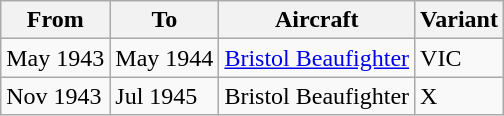<table class="wikitable">
<tr>
<th>From</th>
<th>To</th>
<th>Aircraft</th>
<th>Variant</th>
</tr>
<tr>
<td>May 1943</td>
<td>May 1944</td>
<td><a href='#'>Bristol Beaufighter</a></td>
<td>VIC</td>
</tr>
<tr>
<td>Nov 1943</td>
<td>Jul 1945</td>
<td>Bristol Beaufighter</td>
<td>X</td>
</tr>
</table>
